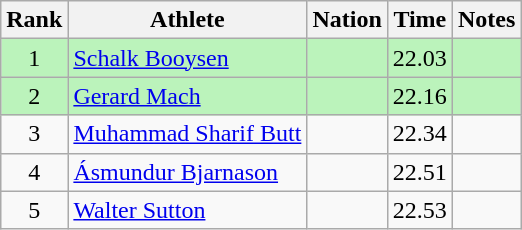<table class="wikitable sortable" style="text-align:center">
<tr>
<th>Rank</th>
<th>Athlete</th>
<th>Nation</th>
<th>Time</th>
<th>Notes</th>
</tr>
<tr bgcolor=bbf3bb>
<td>1</td>
<td align=left><a href='#'>Schalk Booysen</a></td>
<td align=left></td>
<td>22.03</td>
<td></td>
</tr>
<tr bgcolor=bbf3bb>
<td>2</td>
<td align=left><a href='#'>Gerard Mach</a></td>
<td align=left></td>
<td>22.16</td>
<td></td>
</tr>
<tr>
<td>3</td>
<td align=left><a href='#'>Muhammad Sharif Butt</a></td>
<td align=left></td>
<td>22.34</td>
<td></td>
</tr>
<tr>
<td>4</td>
<td align=left><a href='#'>Ásmundur Bjarnason</a></td>
<td align=left></td>
<td>22.51</td>
<td></td>
</tr>
<tr>
<td>5</td>
<td align=left><a href='#'>Walter Sutton</a></td>
<td align=left></td>
<td>22.53</td>
<td></td>
</tr>
</table>
